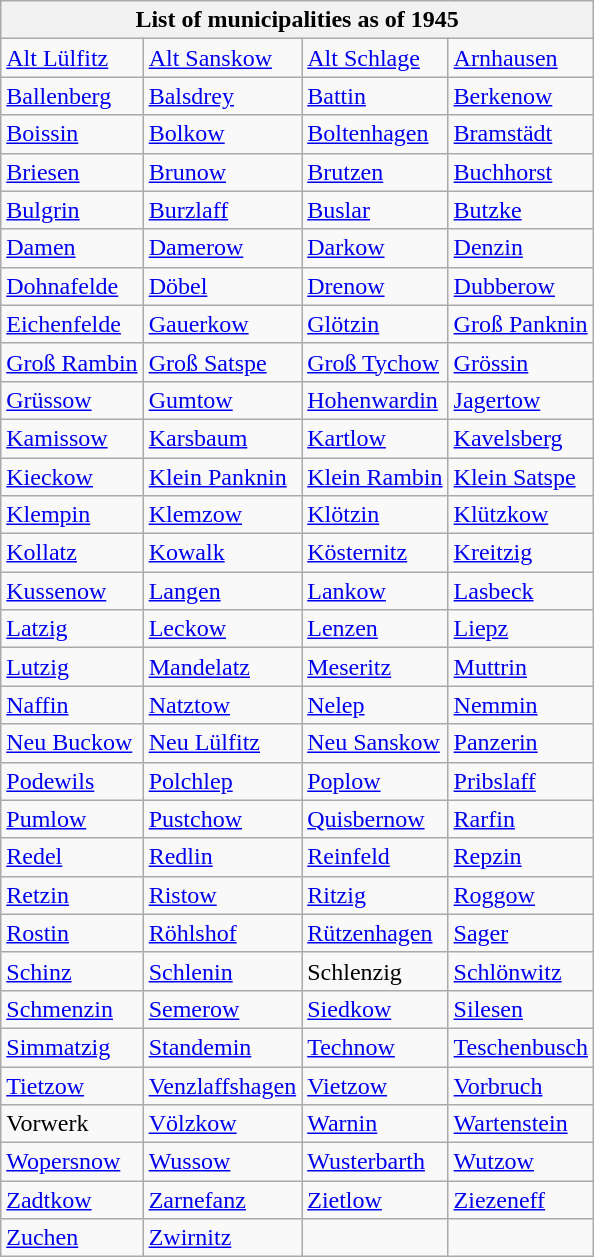<table class="wikitable">
<tr>
<th colspan="4">List of municipalities as of 1945</th>
</tr>
<tr>
<td><a href='#'>Alt Lülfitz</a></td>
<td><a href='#'>Alt Sanskow</a></td>
<td><a href='#'>Alt Schlage</a></td>
<td><a href='#'>Arnhausen</a></td>
</tr>
<tr>
<td><a href='#'>Ballenberg</a></td>
<td><a href='#'>Balsdrey</a></td>
<td><a href='#'>Battin</a></td>
<td><a href='#'>Berkenow</a></td>
</tr>
<tr>
<td><a href='#'>Boissin</a></td>
<td><a href='#'>Bolkow</a></td>
<td><a href='#'>Boltenhagen</a></td>
<td><a href='#'>Bramstädt</a></td>
</tr>
<tr>
<td><a href='#'>Briesen</a></td>
<td><a href='#'>Brunow</a></td>
<td><a href='#'>Brutzen</a></td>
<td><a href='#'>Buchhorst</a></td>
</tr>
<tr>
<td><a href='#'>Bulgrin</a></td>
<td><a href='#'>Burzlaff</a></td>
<td><a href='#'>Buslar</a></td>
<td><a href='#'>Butzke</a></td>
</tr>
<tr>
<td><a href='#'>Damen</a></td>
<td><a href='#'>Damerow</a></td>
<td><a href='#'>Darkow</a></td>
<td><a href='#'>Denzin</a></td>
</tr>
<tr>
<td><a href='#'>Dohnafelde</a></td>
<td><a href='#'>Döbel</a></td>
<td><a href='#'>Drenow</a></td>
<td><a href='#'>Dubberow</a></td>
</tr>
<tr>
<td><a href='#'>Eichenfelde</a></td>
<td><a href='#'>Gauerkow</a></td>
<td><a href='#'>Glötzin</a></td>
<td><a href='#'>Groß Panknin</a></td>
</tr>
<tr>
<td><a href='#'>Groß Rambin</a></td>
<td><a href='#'>Groß Satspe</a></td>
<td><a href='#'>Groß Tychow</a></td>
<td><a href='#'>Grössin</a></td>
</tr>
<tr>
<td><a href='#'>Grüssow</a></td>
<td><a href='#'>Gumtow</a></td>
<td><a href='#'>Hohenwardin</a></td>
<td><a href='#'>Jagertow</a></td>
</tr>
<tr>
<td><a href='#'>Kamissow</a></td>
<td><a href='#'>Karsbaum</a></td>
<td><a href='#'>Kartlow</a></td>
<td><a href='#'>Kavelsberg</a></td>
</tr>
<tr>
<td><a href='#'>Kieckow</a></td>
<td><a href='#'>Klein Panknin</a></td>
<td><a href='#'>Klein Rambin</a></td>
<td><a href='#'>Klein Satspe</a></td>
</tr>
<tr>
<td><a href='#'>Klempin</a></td>
<td><a href='#'>Klemzow</a></td>
<td><a href='#'>Klötzin</a></td>
<td><a href='#'>Klützkow</a></td>
</tr>
<tr>
<td><a href='#'>Kollatz</a></td>
<td><a href='#'>Kowalk</a></td>
<td><a href='#'>Kösternitz</a></td>
<td><a href='#'>Kreitzig</a></td>
</tr>
<tr>
<td><a href='#'>Kussenow</a></td>
<td><a href='#'>Langen</a></td>
<td><a href='#'>Lankow</a></td>
<td><a href='#'>Lasbeck</a></td>
</tr>
<tr>
<td><a href='#'>Latzig</a></td>
<td><a href='#'>Leckow</a></td>
<td><a href='#'>Lenzen</a></td>
<td><a href='#'>Liepz</a></td>
</tr>
<tr>
<td><a href='#'>Lutzig</a></td>
<td><a href='#'>Mandelatz</a></td>
<td><a href='#'>Meseritz</a></td>
<td><a href='#'>Muttrin</a></td>
</tr>
<tr>
<td><a href='#'>Naffin</a></td>
<td><a href='#'>Natztow</a></td>
<td><a href='#'>Nelep</a></td>
<td><a href='#'>Nemmin</a></td>
</tr>
<tr>
<td><a href='#'>Neu Buckow</a></td>
<td><a href='#'>Neu Lülfitz</a></td>
<td><a href='#'>Neu Sanskow</a></td>
<td><a href='#'>Panzerin</a></td>
</tr>
<tr>
<td><a href='#'>Podewils</a></td>
<td><a href='#'>Polchlep</a></td>
<td><a href='#'>Poplow</a></td>
<td><a href='#'>Pribslaff</a></td>
</tr>
<tr>
<td><a href='#'>Pumlow</a></td>
<td><a href='#'>Pustchow</a></td>
<td><a href='#'>Quisbernow</a></td>
<td><a href='#'>Rarfin</a></td>
</tr>
<tr>
<td><a href='#'>Redel</a></td>
<td><a href='#'>Redlin</a></td>
<td><a href='#'>Reinfeld</a></td>
<td><a href='#'>Repzin</a></td>
</tr>
<tr>
<td><a href='#'>Retzin</a></td>
<td><a href='#'>Ristow</a></td>
<td><a href='#'>Ritzig</a></td>
<td><a href='#'>Roggow</a></td>
</tr>
<tr>
<td><a href='#'>Rostin</a></td>
<td><a href='#'>Röhlshof</a></td>
<td><a href='#'>Rützenhagen</a></td>
<td><a href='#'>Sager</a></td>
</tr>
<tr>
<td><a href='#'>Schinz</a></td>
<td><a href='#'>Schlenin</a></td>
<td>Schlenzig</td>
<td><a href='#'>Schlönwitz</a></td>
</tr>
<tr>
<td><a href='#'>Schmenzin</a></td>
<td><a href='#'>Semerow</a></td>
<td><a href='#'>Siedkow</a></td>
<td><a href='#'>Silesen</a></td>
</tr>
<tr>
<td><a href='#'>Simmatzig</a></td>
<td><a href='#'>Standemin</a></td>
<td><a href='#'>Technow</a></td>
<td><a href='#'>Teschenbusch</a></td>
</tr>
<tr>
<td><a href='#'>Tietzow</a></td>
<td><a href='#'>Venzlaffshagen</a></td>
<td><a href='#'>Vietzow</a></td>
<td><a href='#'>Vorbruch</a></td>
</tr>
<tr>
<td>Vorwerk</td>
<td><a href='#'>Völzkow</a></td>
<td><a href='#'>Warnin</a></td>
<td><a href='#'>Wartenstein</a></td>
</tr>
<tr>
<td><a href='#'>Wopersnow</a></td>
<td><a href='#'>Wussow</a></td>
<td><a href='#'>Wusterbarth</a></td>
<td><a href='#'>Wutzow</a></td>
</tr>
<tr>
<td><a href='#'>Zadtkow</a></td>
<td><a href='#'>Zarnefanz</a></td>
<td><a href='#'>Zietlow</a></td>
<td><a href='#'>Ziezeneff</a></td>
</tr>
<tr>
<td><a href='#'>Zuchen</a></td>
<td><a href='#'>Zwirnitz</a></td>
<td></td>
<td></td>
</tr>
</table>
